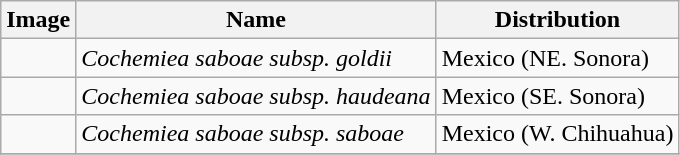<table class="wikitable">
<tr>
<th>Image</th>
<th>Name</th>
<th>Distribution</th>
</tr>
<tr>
<td></td>
<td><em>Cochemiea saboae subsp. goldii</em> </td>
<td>Mexico (NE. Sonora)</td>
</tr>
<tr>
<td></td>
<td><em>Cochemiea saboae subsp. haudeana</em> </td>
<td>Mexico (SE. Sonora)</td>
</tr>
<tr>
<td></td>
<td><em>Cochemiea saboae subsp. saboae</em></td>
<td>Mexico (W. Chihuahua)</td>
</tr>
<tr>
</tr>
</table>
